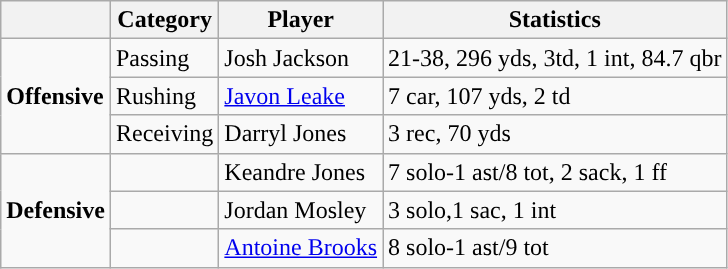<table class="wikitable" style="float: left;">
<tr>
<th></th>
<th>Category</th>
<th>Player</th>
<th>Statistics</th>
</tr>
<tr>
<td rowspan=3><strong>Offensive</strong></td>
<td>Passing</td>
<td>Josh Jackson</td>
<td>21-38, 296 yds, 3td, 1 int, 84.7 qbr</td>
</tr>
<tr>
<td>Rushing</td>
<td><a href='#'>Javon Leake</a></td>
<td>7 car, 107 yds, 2 td</td>
</tr>
<tr>
<td>Receiving</td>
<td>Darryl Jones</td>
<td>3 rec, 70 yds</td>
</tr>
<tr>
<td rowspan=3><strong>Defensive</strong></td>
<td></td>
<td>Keandre Jones</td>
<td>7 solo-1 ast/8 tot, 2 sack, 1 ff</td>
</tr>
<tr>
<td></td>
<td>Jordan Mosley</td>
<td>3 solo,1 sac, 1 int</td>
</tr>
<tr>
<td></td>
<td><a href='#'>Antoine Brooks</a></td>
<td>8 solo-1 ast/9 tot</td>
</tr>
</table>
